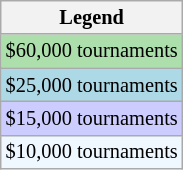<table class=wikitable style=font-size:85%>
<tr>
<th>Legend</th>
</tr>
<tr bgcolor=addfad>
<td>$60,000 tournaments</td>
</tr>
<tr bgcolor=lightblue>
<td>$25,000 tournaments</td>
</tr>
<tr bgcolor=#ccf>
<td>$15,000 tournaments</td>
</tr>
<tr bgcolor=f0f8ff>
<td>$10,000 tournaments</td>
</tr>
</table>
